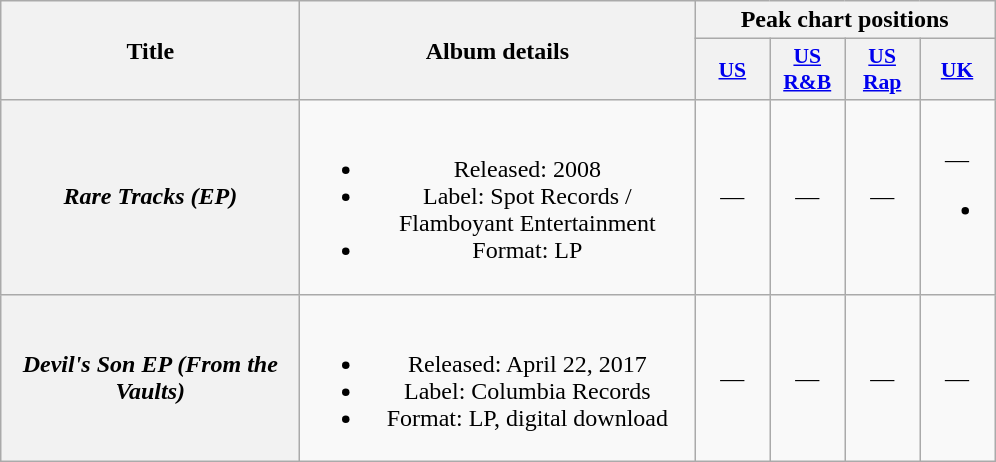<table class="wikitable plainrowheaders" style="text-align:center; border:1">
<tr>
<th scope="col" rowspan="2" style="width:12em;">Title</th>
<th scope="col" rowspan="2" style="width:16em;">Album details</th>
<th scope="col" colspan="4">Peak chart positions</th>
</tr>
<tr>
<th scope="col" style="width:3em;font-size:90%;"><a href='#'>US</a><br></th>
<th scope="col" style="width:3em;font-size:90%;"><a href='#'>US R&B</a><br></th>
<th scope="col" style="width:3em;font-size:90%;"><a href='#'>US Rap</a><br></th>
<th scope="col" style="width:3em;font-size:90%;"><a href='#'>UK</a><br></th>
</tr>
<tr>
<th scope="row" align="left"><em>Rare Tracks (EP)</em></th>
<td><br><ul><li>Released: 2008</li><li>Label: Spot Records / Flamboyant Entertainment</li><li>Format: LP</li></ul></td>
<td>—</td>
<td>—</td>
<td>—</td>
<td>—<br><ul><li></li></ul></td>
</tr>
<tr>
<th scope="row" align="left"><em>Devil's Son EP (From the Vaults)</em></th>
<td><br><ul><li>Released: April 22, 2017</li><li>Label: Columbia Records</li><li>Format: LP, digital download</li></ul></td>
<td>—</td>
<td>—</td>
<td>—</td>
<td>—</td>
</tr>
</table>
